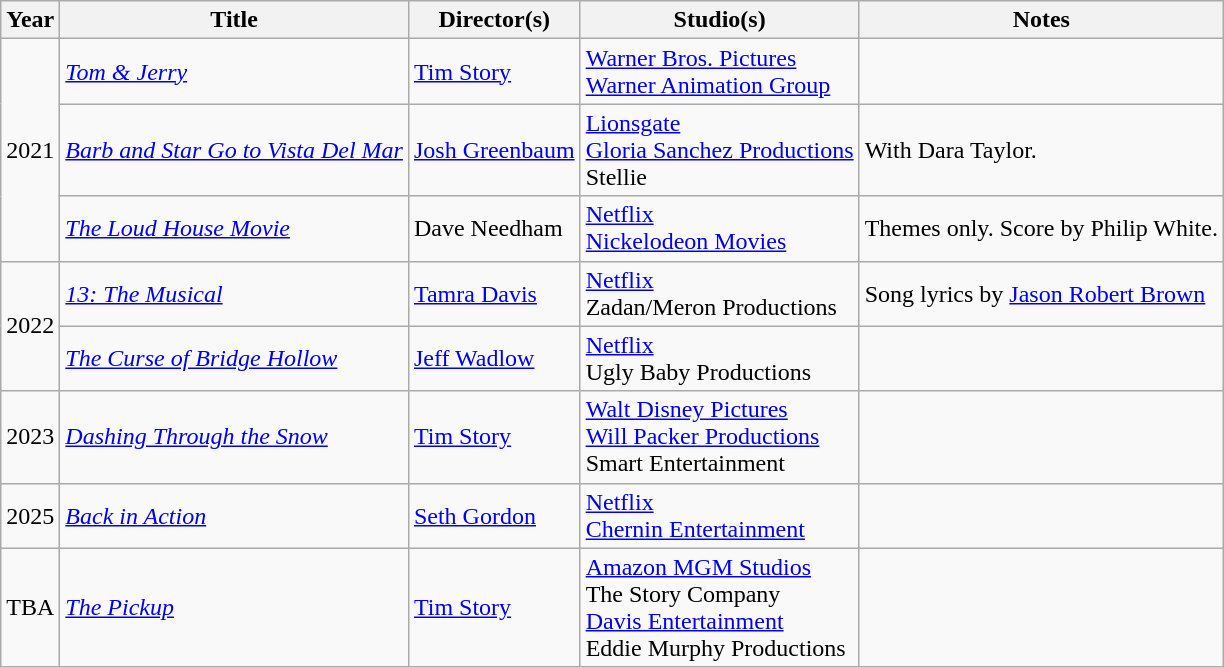<table class="wikitable sortable">
<tr>
<th>Year</th>
<th>Title</th>
<th>Director(s)</th>
<th>Studio(s)</th>
<th>Notes</th>
</tr>
<tr>
<td rowspan=3>2021</td>
<td><em><a href='#'>Tom & Jerry</a></em></td>
<td><a href='#'>Tim Story</a></td>
<td><a href='#'>Warner Bros. Pictures</a><br><a href='#'>Warner Animation Group</a></td>
<td></td>
</tr>
<tr>
<td><em><a href='#'>Barb and Star Go to Vista Del Mar</a></em></td>
<td><a href='#'>Josh Greenbaum</a></td>
<td><a href='#'>Lionsgate</a><br><a href='#'>Gloria Sanchez Productions</a><br>Stellie</td>
<td>With Dara Taylor.</td>
</tr>
<tr>
<td><em><a href='#'>The Loud House Movie</a></em></td>
<td>Dave Needham</td>
<td><a href='#'>Netflix</a><br><a href='#'>Nickelodeon Movies</a></td>
<td>Themes only. Score by Philip White.</td>
</tr>
<tr>
<td rowspan=2>2022</td>
<td><em><a href='#'>13: The Musical</a></em></td>
<td><a href='#'>Tamra Davis</a></td>
<td><a href='#'>Netflix</a><br>Zadan/Meron Productions</td>
<td>Song lyrics by <a href='#'>Jason Robert Brown</a></td>
</tr>
<tr>
<td><em><a href='#'>The Curse of Bridge Hollow</a></em></td>
<td><a href='#'>Jeff Wadlow</a></td>
<td><a href='#'>Netflix</a><br>Ugly Baby Productions</td>
<td></td>
</tr>
<tr>
<td>2023</td>
<td><em><a href='#'>Dashing Through the Snow</a></em></td>
<td><a href='#'>Tim Story</a></td>
<td><a href='#'>Walt Disney Pictures</a><br><a href='#'>Will Packer Productions</a><br>Smart Entertainment</td>
<td></td>
</tr>
<tr>
<td>2025</td>
<td><em><a href='#'>Back in Action</a></em></td>
<td><a href='#'>Seth Gordon</a></td>
<td><a href='#'>Netflix</a><br><a href='#'>Chernin Entertainment</a></td>
<td></td>
</tr>
<tr>
<td>TBA</td>
<td><em><a href='#'>The Pickup</a></em></td>
<td><a href='#'>Tim Story</a></td>
<td><a href='#'>Amazon MGM Studios</a><br>The Story Company<br><a href='#'>Davis Entertainment</a><br>Eddie Murphy Productions</td>
<td></td>
</tr>
</table>
